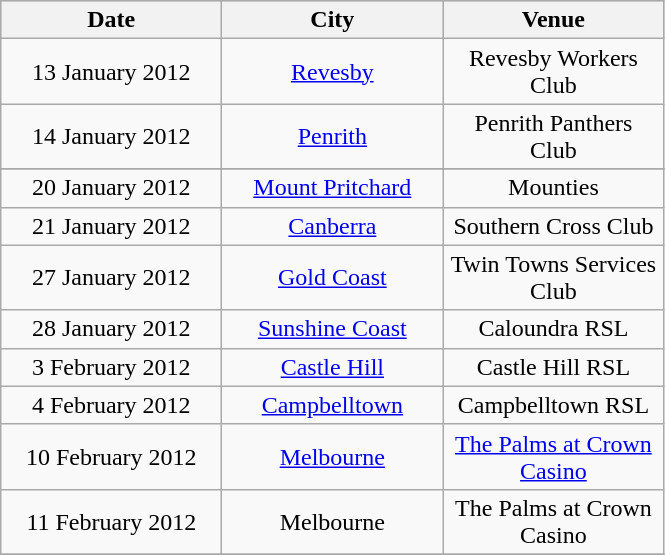<table class="wikitable" style="text-align:center;">
<tr bgcolor="#CCCCCC">
<th width="140">Date</th>
<th width="140">City</th>
<th width="140">Venue</th>
</tr>
<tr>
<td>13 January 2012</td>
<td><a href='#'>Revesby</a></td>
<td>Revesby Workers Club</td>
</tr>
<tr>
<td>14 January 2012</td>
<td><a href='#'>Penrith</a></td>
<td>Penrith Panthers Club</td>
</tr>
<tr>
</tr>
<tr>
<td>20 January 2012</td>
<td><a href='#'>Mount Pritchard</a></td>
<td>Mounties</td>
</tr>
<tr>
<td>21 January 2012</td>
<td><a href='#'>Canberra</a></td>
<td>Southern Cross Club</td>
</tr>
<tr>
<td>27 January 2012</td>
<td><a href='#'>Gold Coast</a></td>
<td>Twin Towns Services Club</td>
</tr>
<tr>
<td>28 January 2012</td>
<td><a href='#'>Sunshine Coast</a></td>
<td>Caloundra RSL</td>
</tr>
<tr>
<td>3 February 2012</td>
<td><a href='#'>Castle Hill</a></td>
<td>Castle Hill RSL</td>
</tr>
<tr>
<td>4 February 2012</td>
<td><a href='#'>Campbelltown</a></td>
<td>Campbelltown RSL</td>
</tr>
<tr>
<td>10 February 2012</td>
<td><a href='#'>Melbourne</a></td>
<td><a href='#'>The Palms at Crown Casino</a></td>
</tr>
<tr>
<td>11 February 2012</td>
<td>Melbourne</td>
<td>The Palms at Crown Casino</td>
</tr>
<tr>
</tr>
</table>
